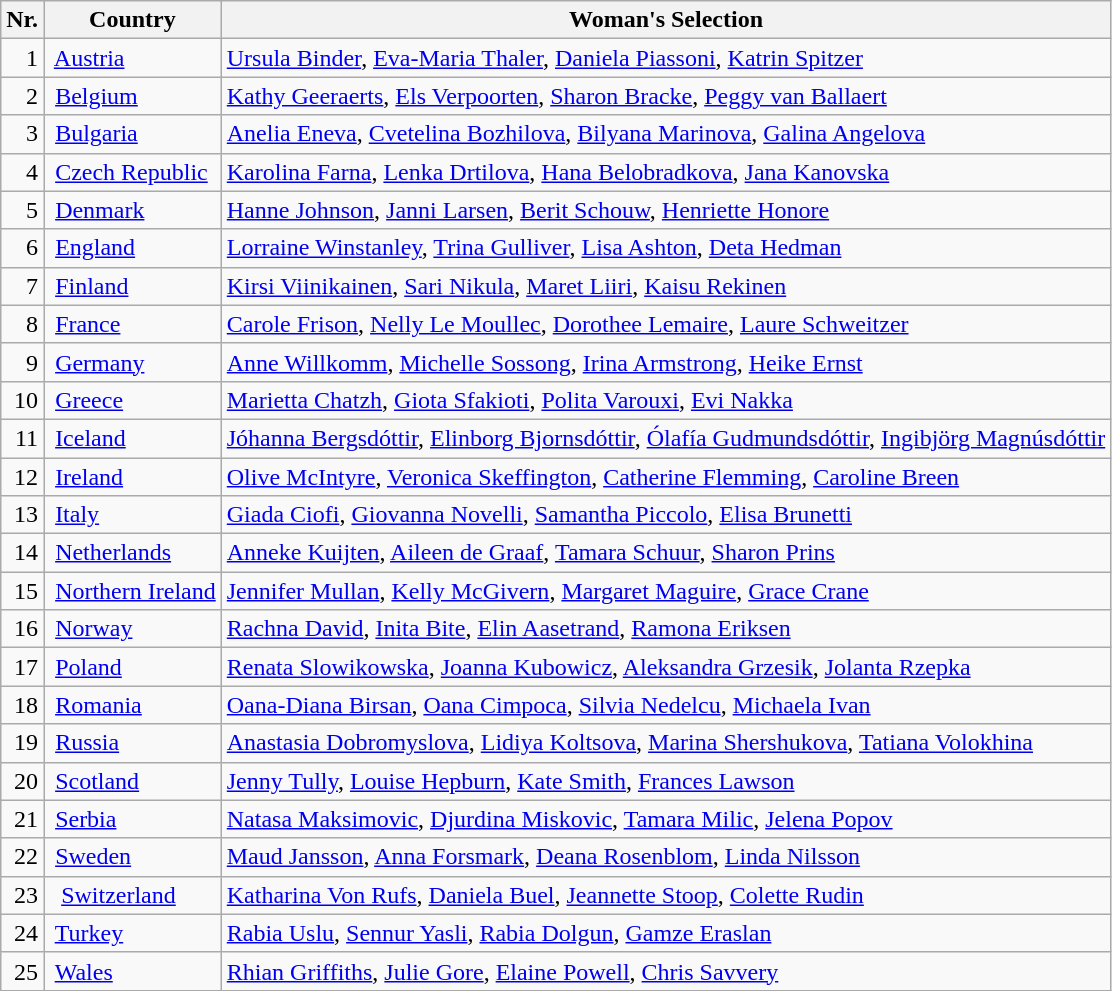<table class="wikitable">
<tr>
<th>Nr.</th>
<th>Country</th>
<th>Woman's Selection</th>
</tr>
<tr>
<td align=right>1</td>
<td> <a href='#'>Austria</a></td>
<td><a href='#'>Ursula Binder</a>, <a href='#'>Eva-Maria Thaler</a>, <a href='#'>Daniela Piassoni</a>, <a href='#'>Katrin Spitzer</a></td>
</tr>
<tr>
<td align=right>2</td>
<td> <a href='#'>Belgium</a></td>
<td><a href='#'>Kathy Geeraerts</a>, <a href='#'>Els Verpoorten</a>, <a href='#'>Sharon Bracke</a>, <a href='#'>Peggy van Ballaert</a></td>
</tr>
<tr>
<td align=right>3</td>
<td> <a href='#'>Bulgaria</a></td>
<td><a href='#'>Anelia Eneva</a>, <a href='#'>Cvetelina Bozhilova</a>, <a href='#'>Bilyana Marinova</a>, <a href='#'>Galina Angelova</a></td>
</tr>
<tr>
<td align=right>4</td>
<td> <a href='#'>Czech Republic</a></td>
<td><a href='#'>Karolina Farna</a>, <a href='#'>Lenka Drtilova</a>, <a href='#'>Hana Belobradkova</a>, <a href='#'>Jana Kanovska</a></td>
</tr>
<tr>
<td align=right>5</td>
<td> <a href='#'>Denmark</a></td>
<td><a href='#'>Hanne Johnson</a>, <a href='#'>Janni Larsen</a>, <a href='#'>Berit Schouw</a>, <a href='#'>Henriette Honore</a></td>
</tr>
<tr>
<td align=right>6</td>
<td> <a href='#'>England</a></td>
<td><a href='#'>Lorraine Winstanley</a>, <a href='#'>Trina Gulliver</a>, <a href='#'>Lisa Ashton</a>, <a href='#'>Deta Hedman</a></td>
</tr>
<tr>
<td align=right>7</td>
<td> <a href='#'>Finland</a></td>
<td><a href='#'>Kirsi Viinikainen</a>, <a href='#'>Sari Nikula</a>, <a href='#'>Maret Liiri</a>, <a href='#'>Kaisu Rekinen</a></td>
</tr>
<tr>
<td align=right>8</td>
<td> <a href='#'>France</a></td>
<td><a href='#'>Carole Frison</a>, <a href='#'>Nelly Le Moullec</a>, <a href='#'>Dorothee Lemaire</a>, <a href='#'>Laure Schweitzer</a></td>
</tr>
<tr>
<td align=right>9</td>
<td> <a href='#'>Germany</a></td>
<td><a href='#'>Anne Willkomm</a>, <a href='#'>Michelle Sossong</a>, <a href='#'>Irina Armstrong</a>, <a href='#'>Heike Ernst</a></td>
</tr>
<tr>
<td align=right>10</td>
<td> <a href='#'>Greece</a></td>
<td><a href='#'>Marietta Chatzh</a>, <a href='#'>Giota Sfakioti</a>, <a href='#'>Polita Varouxi</a>, <a href='#'>Evi Nakka</a></td>
</tr>
<tr>
<td align=right>11</td>
<td> <a href='#'>Iceland</a></td>
<td><a href='#'>Jóhanna Bergsdóttir</a>, <a href='#'>Elinborg Bjornsdóttir</a>, <a href='#'>Ólafía Gudmundsdóttir</a>, <a href='#'>Ingibjörg Magnúsdóttir</a></td>
</tr>
<tr>
<td align=right>12</td>
<td> <a href='#'>Ireland</a></td>
<td><a href='#'>Olive McIntyre</a>, <a href='#'>Veronica Skeffington</a>, <a href='#'>Catherine Flemming</a>, <a href='#'>Caroline Breen</a></td>
</tr>
<tr>
<td align=right>13</td>
<td> <a href='#'>Italy</a></td>
<td><a href='#'>Giada Ciofi</a>, <a href='#'>Giovanna Novelli</a>, <a href='#'>Samantha Piccolo</a>, <a href='#'>Elisa Brunetti</a></td>
</tr>
<tr>
<td align=right>14</td>
<td> <a href='#'>Netherlands</a></td>
<td><a href='#'>Anneke Kuijten</a>, <a href='#'>Aileen de Graaf</a>, <a href='#'>Tamara Schuur</a>, <a href='#'>Sharon Prins</a></td>
</tr>
<tr>
<td align=right>15</td>
<td> <a href='#'>Northern Ireland</a></td>
<td><a href='#'>Jennifer Mullan</a>, <a href='#'>Kelly McGivern</a>, <a href='#'>Margaret Maguire</a>, <a href='#'>Grace Crane</a></td>
</tr>
<tr>
<td align=right>16</td>
<td> <a href='#'>Norway</a></td>
<td><a href='#'>Rachna David</a>, <a href='#'>Inita Bite</a>, <a href='#'>Elin Aasetrand</a>, <a href='#'>Ramona Eriksen</a></td>
</tr>
<tr>
<td align=right>17</td>
<td> <a href='#'>Poland</a></td>
<td><a href='#'>Renata Slowikowska</a>, <a href='#'>Joanna Kubowicz</a>, <a href='#'>Aleksandra Grzesik</a>, <a href='#'>Jolanta Rzepka</a></td>
</tr>
<tr>
<td align=right>18</td>
<td> <a href='#'>Romania</a></td>
<td><a href='#'>Oana-Diana Birsan</a>, <a href='#'>Oana Cimpoca</a>, <a href='#'>Silvia Nedelcu</a>, <a href='#'>Michaela Ivan</a></td>
</tr>
<tr>
<td align=right>19</td>
<td> <a href='#'>Russia</a></td>
<td><a href='#'>Anastasia Dobromyslova</a>, <a href='#'>Lidiya Koltsova</a>, <a href='#'>Marina Shershukova</a>, <a href='#'>Tatiana Volokhina</a></td>
</tr>
<tr>
<td align=right>20</td>
<td> <a href='#'>Scotland</a></td>
<td><a href='#'>Jenny Tully</a>, <a href='#'>Louise Hepburn</a>, <a href='#'>Kate Smith</a>, <a href='#'>Frances Lawson</a></td>
</tr>
<tr>
<td align=right>21</td>
<td> <a href='#'>Serbia</a></td>
<td><a href='#'>Natasa Maksimovic</a>, <a href='#'>Djurdina Miskovic</a>, <a href='#'>Tamara Milic</a>, <a href='#'>Jelena Popov</a></td>
</tr>
<tr>
<td align=right>22</td>
<td> <a href='#'>Sweden</a></td>
<td><a href='#'>Maud Jansson</a>, <a href='#'>Anna Forsmark</a>, <a href='#'>Deana Rosenblom</a>, <a href='#'>Linda Nilsson</a></td>
</tr>
<tr>
<td align=right>23</td>
<td>  <a href='#'>Switzerland</a></td>
<td><a href='#'>Katharina Von Rufs</a>, <a href='#'>Daniela Buel</a>, <a href='#'>Jeannette Stoop</a>, <a href='#'>Colette Rudin</a></td>
</tr>
<tr>
<td align=right>24</td>
<td> <a href='#'>Turkey</a></td>
<td><a href='#'>Rabia Uslu</a>, <a href='#'>Sennur Yasli</a>, <a href='#'>Rabia Dolgun</a>, <a href='#'>Gamze Eraslan</a></td>
</tr>
<tr>
<td align=right>25</td>
<td> <a href='#'>Wales</a></td>
<td><a href='#'>Rhian Griffiths</a>, <a href='#'>Julie Gore</a>, <a href='#'>Elaine Powell</a>, <a href='#'>Chris Savvery</a></td>
</tr>
</table>
